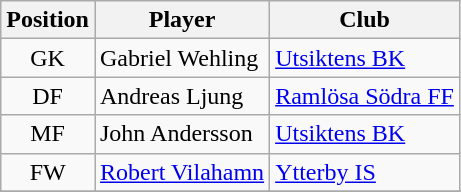<table class="wikitable" style="text-align:center;float:left;margin-right:1em;">
<tr>
<th>Position</th>
<th>Player</th>
<th>Club</th>
</tr>
<tr>
<td>GK</td>
<td align="left"> Gabriel Wehling</td>
<td align="left"><a href='#'>Utsiktens BK</a></td>
</tr>
<tr>
<td>DF</td>
<td align="left"> Andreas Ljung</td>
<td align="left"><a href='#'>Ramlösa Södra FF</a></td>
</tr>
<tr>
<td>MF</td>
<td align="left"> John Andersson</td>
<td align="left"><a href='#'>Utsiktens BK</a></td>
</tr>
<tr>
<td>FW</td>
<td align="left"> <a href='#'>Robert Vilahamn</a></td>
<td align="left"><a href='#'>Ytterby IS</a></td>
</tr>
<tr>
</tr>
</table>
